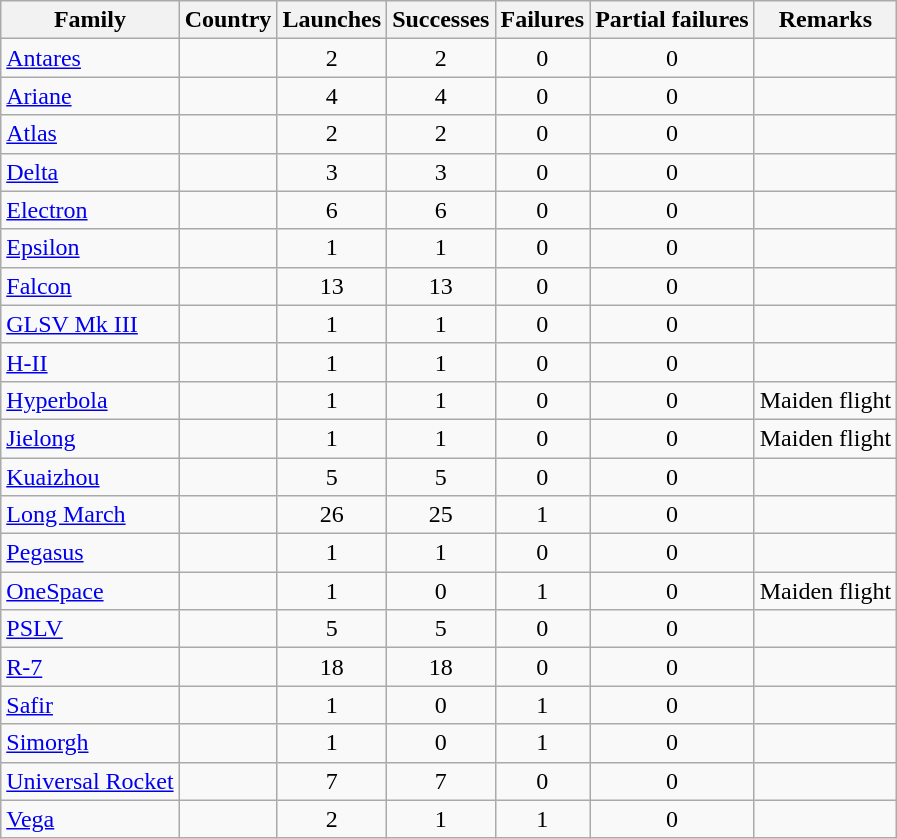<table class="wikitable sortable collapsible collapsed" style="text-align:center;">
<tr>
<th>Family</th>
<th>Country</th>
<th>Launches</th>
<th>Successes</th>
<th>Failures</th>
<th>Partial failures</th>
<th>Remarks</th>
</tr>
<tr>
<td align=left><a href='#'>Antares</a></td>
<td align=left></td>
<td>2</td>
<td>2</td>
<td>0</td>
<td>0</td>
<td></td>
</tr>
<tr>
<td align=left><a href='#'>Ariane</a></td>
<td align=left></td>
<td>4</td>
<td>4</td>
<td>0</td>
<td>0</td>
<td></td>
</tr>
<tr>
<td align=left><a href='#'>Atlas</a></td>
<td align=left></td>
<td>2</td>
<td>2</td>
<td>0</td>
<td>0</td>
<td></td>
</tr>
<tr>
<td align=left><a href='#'>Delta</a></td>
<td align=left></td>
<td>3</td>
<td>3</td>
<td>0</td>
<td>0</td>
<td></td>
</tr>
<tr>
<td align=left><a href='#'>Electron</a></td>
<td align=left></td>
<td>6</td>
<td>6</td>
<td>0</td>
<td>0</td>
<td></td>
</tr>
<tr>
<td align=left><a href='#'>Epsilon</a></td>
<td align=left></td>
<td>1</td>
<td>1</td>
<td>0</td>
<td>0</td>
<td></td>
</tr>
<tr>
<td align=left><a href='#'>Falcon</a></td>
<td align=left></td>
<td>13</td>
<td>13</td>
<td>0</td>
<td>0</td>
<td></td>
</tr>
<tr>
<td align=left><a href='#'>GLSV Mk III</a></td>
<td align=left></td>
<td>1</td>
<td>1</td>
<td>0</td>
<td>0</td>
<td></td>
</tr>
<tr>
<td align=left><a href='#'>H-II</a></td>
<td align=left></td>
<td>1</td>
<td>1</td>
<td>0</td>
<td>0</td>
<td></td>
</tr>
<tr>
<td align=left><a href='#'>Hyperbola</a></td>
<td align=left></td>
<td>1</td>
<td>1</td>
<td>0</td>
<td>0</td>
<td align=left>Maiden flight</td>
</tr>
<tr>
<td align=left><a href='#'>Jielong</a></td>
<td align=left></td>
<td>1</td>
<td>1</td>
<td>0</td>
<td>0</td>
<td align=left>Maiden flight</td>
</tr>
<tr>
<td align=left><a href='#'>Kuaizhou</a></td>
<td align=left></td>
<td>5</td>
<td>5</td>
<td>0</td>
<td>0</td>
<td></td>
</tr>
<tr>
<td align=left><a href='#'>Long March</a></td>
<td align=left></td>
<td>26</td>
<td>25</td>
<td>1</td>
<td>0</td>
<td></td>
</tr>
<tr>
<td align=left><a href='#'>Pegasus</a></td>
<td align=left></td>
<td>1</td>
<td>1</td>
<td>0</td>
<td>0</td>
<td></td>
</tr>
<tr>
<td align=left><a href='#'>OneSpace</a></td>
<td align=left></td>
<td>1</td>
<td>0</td>
<td>1</td>
<td>0</td>
<td align=left>Maiden flight</td>
</tr>
<tr>
<td align=left><a href='#'>PSLV</a></td>
<td align=left></td>
<td>5</td>
<td>5</td>
<td>0</td>
<td>0</td>
<td></td>
</tr>
<tr>
<td align=left><a href='#'>R-7</a></td>
<td align=left></td>
<td>18</td>
<td>18</td>
<td>0</td>
<td>0</td>
<td></td>
</tr>
<tr>
<td align=left><a href='#'>Safir</a></td>
<td align=left></td>
<td>1</td>
<td>0</td>
<td>1</td>
<td>0</td>
<td></td>
</tr>
<tr>
<td align=left><a href='#'>Simorgh</a></td>
<td align=left></td>
<td>1</td>
<td>0</td>
<td>1</td>
<td>0</td>
<td></td>
</tr>
<tr>
<td align=left><a href='#'>Universal Rocket</a></td>
<td align=left></td>
<td>7</td>
<td>7</td>
<td>0</td>
<td>0</td>
<td></td>
</tr>
<tr>
<td align=left><a href='#'>Vega</a></td>
<td align=left></td>
<td>2</td>
<td>1</td>
<td>1</td>
<td>0</td>
<td></td>
</tr>
</table>
